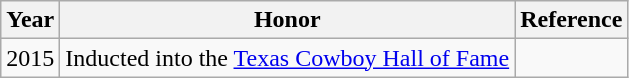<table class="wikitable">
<tr>
<th>Year</th>
<th>Honor</th>
<th>Reference</th>
</tr>
<tr>
<td>2015</td>
<td>Inducted into the <a href='#'>Texas Cowboy Hall of Fame</a></td>
<td></td>
</tr>
</table>
